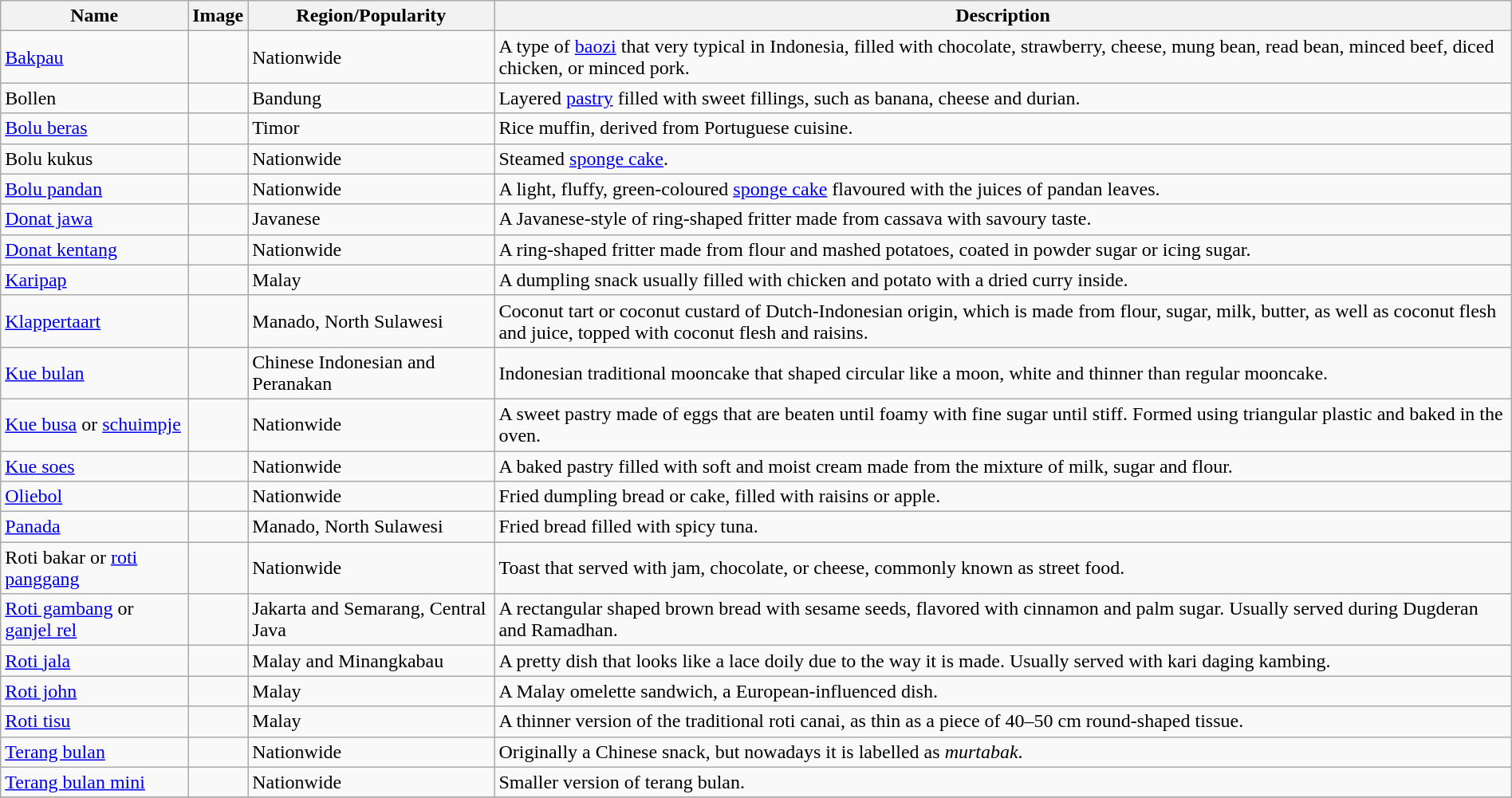<table class="wikitable sortable" width="100%">
<tr>
<th>Name</th>
<th>Image</th>
<th>Region/Popularity</th>
<th>Description</th>
</tr>
<tr>
<td><a href='#'>Bakpau</a></td>
<td></td>
<td>Nationwide</td>
<td>A type of <a href='#'>baozi</a> that very typical in Indonesia, filled with chocolate, strawberry, cheese, mung bean, read bean, minced beef, diced chicken, or minced pork.</td>
</tr>
<tr>
<td>Bollen</td>
<td></td>
<td>Bandung</td>
<td>Layered <a href='#'>pastry</a> filled with sweet fillings, such as banana, cheese and durian.</td>
</tr>
<tr>
<td><a href='#'>Bolu beras</a></td>
<td></td>
<td>Timor</td>
<td>Rice muffin, derived from Portuguese cuisine.</td>
</tr>
<tr>
<td>Bolu kukus</td>
<td></td>
<td>Nationwide</td>
<td>Steamed <a href='#'>sponge cake</a>.</td>
</tr>
<tr>
<td><a href='#'>Bolu pandan</a></td>
<td></td>
<td>Nationwide</td>
<td>A light, fluffy, green-coloured <a href='#'>sponge cake</a> flavoured with the juices of pandan leaves.</td>
</tr>
<tr>
<td><a href='#'>Donat jawa</a></td>
<td></td>
<td>Javanese</td>
<td>A Javanese-style of ring-shaped fritter made from cassava with savoury taste.</td>
</tr>
<tr>
<td><a href='#'>Donat kentang</a></td>
<td></td>
<td>Nationwide</td>
<td>A ring-shaped fritter made from flour and mashed potatoes, coated in powder sugar or icing sugar.</td>
</tr>
<tr>
<td><a href='#'>Karipap</a></td>
<td></td>
<td>Malay</td>
<td>A dumpling snack usually filled with chicken and potato with a dried curry inside.</td>
</tr>
<tr>
<td><a href='#'>Klappertaart</a></td>
<td></td>
<td>Manado, North Sulawesi</td>
<td>Coconut tart or coconut custard of Dutch-Indonesian origin, which is made from flour, sugar, milk, butter, as well as coconut flesh and juice, topped with coconut flesh and raisins.</td>
</tr>
<tr>
<td><a href='#'>Kue bulan</a></td>
<td></td>
<td>Chinese Indonesian and Peranakan</td>
<td>Indonesian traditional mooncake that shaped circular like a moon, white and thinner than regular mooncake.</td>
</tr>
<tr>
<td><a href='#'>Kue busa</a> or <a href='#'>schuimpje</a></td>
<td></td>
<td>Nationwide</td>
<td>A sweet pastry made of eggs that are beaten until foamy with fine sugar until stiff. Formed using triangular plastic and baked in the oven.</td>
</tr>
<tr>
<td><a href='#'>Kue soes</a></td>
<td></td>
<td>Nationwide</td>
<td>A baked pastry filled with soft and moist cream made from the mixture of milk, sugar and flour.</td>
</tr>
<tr>
<td><a href='#'>Oliebol</a></td>
<td></td>
<td>Nationwide</td>
<td>Fried dumpling bread or cake, filled with raisins or apple.</td>
</tr>
<tr>
<td><a href='#'>Panada</a></td>
<td></td>
<td>Manado, North Sulawesi</td>
<td>Fried bread filled with spicy tuna.</td>
</tr>
<tr>
<td>Roti bakar or <a href='#'>roti panggang</a></td>
<td></td>
<td>Nationwide</td>
<td>Toast that served with jam, chocolate, or cheese, commonly known as street food.</td>
</tr>
<tr>
<td><a href='#'>Roti gambang</a> or <a href='#'>ganjel rel</a></td>
<td></td>
<td>Jakarta and Semarang, Central Java</td>
<td>A rectangular shaped brown bread with sesame seeds, flavored with cinnamon and palm sugar. Usually served during Dugderan and Ramadhan.</td>
</tr>
<tr>
<td><a href='#'>Roti jala</a></td>
<td></td>
<td>Malay and Minangkabau</td>
<td>A pretty dish that looks like a lace doily due to the way it is made. Usually served with kari daging kambing.</td>
</tr>
<tr>
<td><a href='#'>Roti john</a></td>
<td></td>
<td>Malay</td>
<td>A Malay omelette sandwich, a European-influenced dish.</td>
</tr>
<tr>
<td><a href='#'>Roti tisu</a></td>
<td></td>
<td>Malay</td>
<td>A thinner version of the traditional roti canai, as thin as a piece of 40–50 cm round-shaped tissue.</td>
</tr>
<tr>
<td><a href='#'>Terang bulan</a></td>
<td></td>
<td>Nationwide</td>
<td>Originally a Chinese snack, but nowadays it is labelled as <em>murtabak</em>.</td>
</tr>
<tr>
<td><a href='#'>Terang bulan mini</a></td>
<td></td>
<td>Nationwide</td>
<td>Smaller version of terang bulan.</td>
</tr>
<tr>
</tr>
</table>
